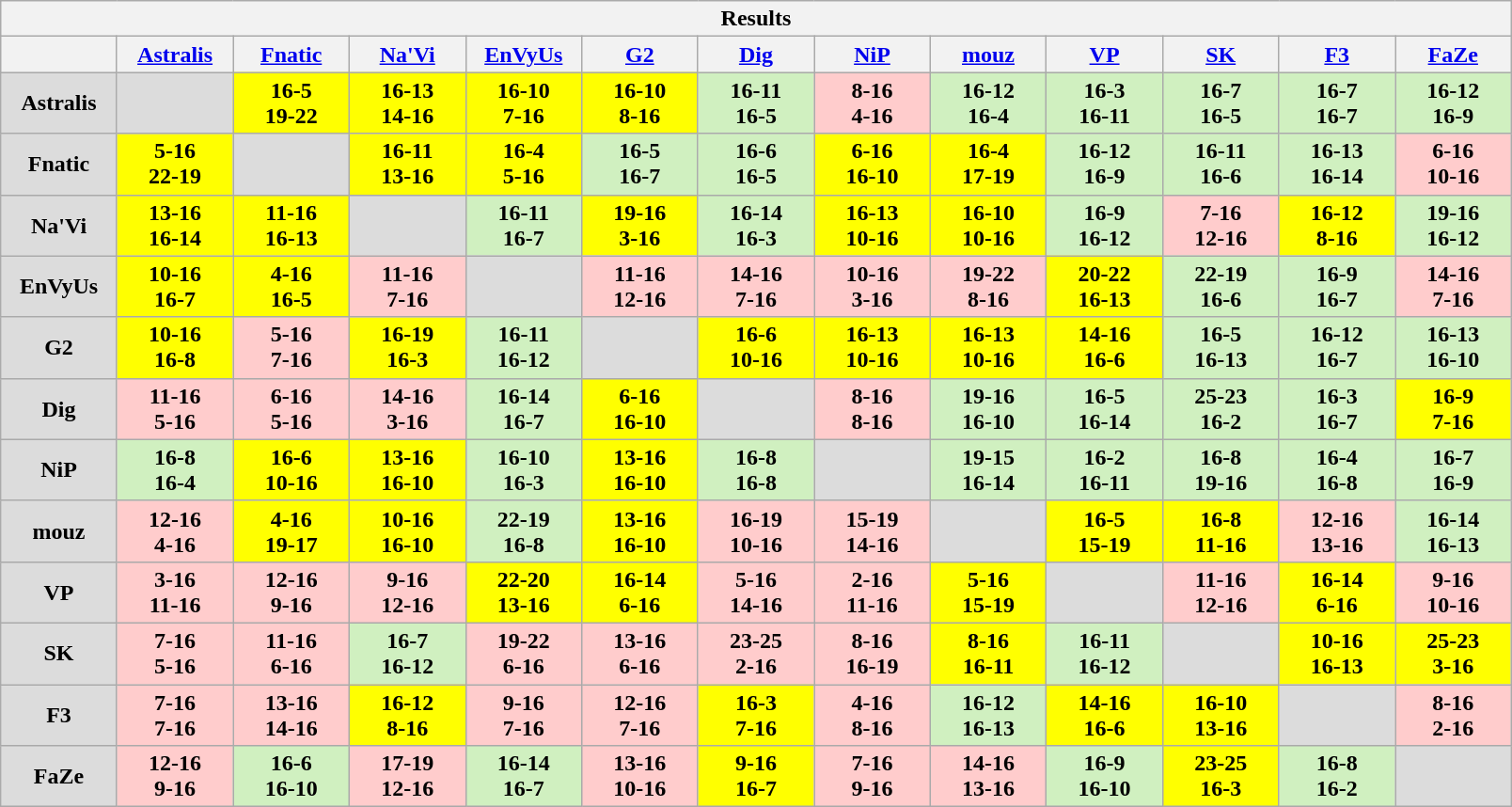<table class="wikitable" style="text-align: center;">
<tr>
<th colspan=15>Results</th>
</tr>
<tr>
<th width="75px"></th>
<th width="75px"><a href='#'>Astralis</a></th>
<th width="75px"><a href='#'>Fnatic</a></th>
<th width="75px"><a href='#'>Na'Vi</a></th>
<th width="75px"><a href='#'>EnVyUs</a></th>
<th width="75px"><a href='#'>G2</a></th>
<th width="75px"><a href='#'>Dig</a></th>
<th width="75px"><a href='#'>NiP</a></th>
<th width="75px"><a href='#'>mouz</a></th>
<th width="75px"><a href='#'>VP</a></th>
<th width="75px"><a href='#'>SK</a></th>
<th width="75px"><a href='#'>F3</a></th>
<th width="75px"><a href='#'>FaZe</a></th>
</tr>
<tr>
<td style="background: #DCDCDC;"><strong>Astralis</strong></td>
<td style="background: #DCDCDC;"></td>
<td style="background: #FFFF00;"><strong>16-5<br>19-22</strong></td>
<td style="background: #FFFF00;"><strong>16-13<br>14-16</strong></td>
<td style="background: #FFFF00;"><strong>16-10<br>7-16</strong></td>
<td style="background: #FFFF00;"><strong>16-10<br>8-16</strong></td>
<td style="background: #D0F0C0;"><strong>16-11<br>16-5</strong></td>
<td style="background: #FFCCCC;"><strong>8-16<br>4-16</strong></td>
<td style="background: #D0F0C0;"><strong>16-12<br>16-4</strong></td>
<td style="background: #D0F0C0;"><strong>16-3<br>16-11</strong></td>
<td style="background: #D0F0C0;"><strong>16-7<br>16-5</strong></td>
<td style="background: #D0F0C0;"><strong>16-7<br>16-7</strong></td>
<td style="background: #D0F0C0;"><strong>16-12<br>16-9</strong></td>
</tr>
<tr>
<td style="background: #DCDCDC;"><strong>Fnatic</strong></td>
<td style="background: #FFFF00;"><strong>5-16<br>22-19</strong></td>
<td style="background: #DCDCDC;"></td>
<td style="background: #FFFF00;"><strong>16-11<br>13-16</strong></td>
<td style="background: #FFFF00;"><strong>16-4<br>5-16</strong></td>
<td style="background: #D0F0C0;"><strong>16-5<br>16-7</strong></td>
<td style="background: #D0F0C0;"><strong>16-6<br>16-5</strong></td>
<td style="background: #FFFF00;"><strong>6-16<br>16-10</strong></td>
<td style="background: #FFFF00;"><strong>16-4<br>17-19</strong></td>
<td style="background: #D0F0C0;"><strong>16-12<br>16-9</strong></td>
<td style="background: #D0F0C0;"><strong>16-11<br>16-6</strong></td>
<td style="background: #D0F0C0;"><strong>16-13<br>16-14</strong></td>
<td style="background: #FFCCCC;"><strong>6-16<br>10-16</strong></td>
</tr>
<tr>
<td style="background: #DCDCDC;"><strong>Na'Vi</strong></td>
<td style="background: #FFFF00;"><strong>13-16<br>16-14</strong></td>
<td style="background: #FFFF00;"><strong>11-16<br>16-13</strong></td>
<td style="background: #DCDCDC;"></td>
<td style="background: #D0F0C0;"><strong>16-11<br>16-7</strong></td>
<td style="background: #FFFF00;"><strong>19-16<br>3-16</strong></td>
<td style="background: #D0F0C0;"><strong>16-14<br>16-3</strong></td>
<td style="background: #FFFF00;"><strong>16-13<br>10-16</strong></td>
<td style="background: #FFFF00;"><strong>16-10<br>10-16</strong></td>
<td style="background: #D0F0C0;"><strong>16-9<br>16-12</strong></td>
<td style="background: #FFCCCC;"><strong>7-16<br>12-16</strong></td>
<td style="background: #FFFF00;"><strong>16-12<br>8-16</strong></td>
<td style="background: #D0F0C0;"><strong>19-16<br>16-12</strong></td>
</tr>
<tr>
<td style="background: #DCDCDC;"><strong>EnVyUs</strong></td>
<td style="background: #FFFF00;"><strong>10-16<br>16-7</strong></td>
<td style="background: #FFFF00;"><strong>4-16<br>16-5</strong></td>
<td style="background: #FFCCCC;"><strong>11-16<br>7-16</strong></td>
<td style="background: #DCDCDC;"></td>
<td style="background: #FFCCCC;"><strong>11-16<br>12-16</strong></td>
<td style="background: #FFCCCC;"><strong>14-16<br>7-16</strong></td>
<td style="background: #FFCCCC;"><strong>10-16<br>3-16</strong></td>
<td style="background: #FFCCCC;"><strong>19-22<br>8-16</strong></td>
<td style="background: #FFFF00;"><strong>20-22<br>16-13</strong></td>
<td style="background: #D0F0C0;"><strong>22-19<br>16-6</strong></td>
<td style="background: #D0F0C0;"><strong>16-9<br>16-7</strong></td>
<td style="background: #FFCCCC;"><strong>14-16<br>7-16</strong></td>
</tr>
<tr>
<td style="background: #DCDCDC;"><strong>G2</strong></td>
<td style="background: #FFFF00;"><strong>10-16<br>16-8</strong></td>
<td style="background: #FFCCCC;"><strong>5-16<br>7-16</strong></td>
<td style="background: #FFFF00;"><strong>16-19<br>16-3</strong></td>
<td style="background: #D0F0C0;"><strong>16-11<br>16-12</strong></td>
<td style="background: #DCDCDC;"></td>
<td style="background: #FFFF00;"><strong>16-6<br>10-16</strong></td>
<td style="background: #FFFF00;"><strong>16-13<br>10-16</strong></td>
<td style="background: #FFFF00;"><strong>16-13<br>10-16</strong></td>
<td style="background: #FFFF00;"><strong>14-16<br>16-6</strong></td>
<td style="background: #D0F0C0;"><strong>16-5<br>16-13</strong></td>
<td style="background: #D0F0C0;"><strong>16-12<br>16-7</strong></td>
<td style="background: #D0F0C0;"><strong>16-13<br>16-10</strong></td>
</tr>
<tr>
<td style="background: #DCDCDC;"><strong>Dig</strong></td>
<td style="background: #FFCCCC;"><strong>11-16<br>5-16</strong></td>
<td style="background: #FFCCCC;"><strong>6-16<br>5-16</strong></td>
<td style="background: #FFCCCC;"><strong>14-16<br>3-16</strong></td>
<td style="background: #D0F0C0;"><strong>16-14<br>16-7</strong></td>
<td style="background: #FFFF00;"><strong>6-16<br>16-10</strong></td>
<td style="background: #DCDCDC;"></td>
<td style="background: #FFCCCC;"><strong>8-16<br>8-16</strong></td>
<td style="background: #D0F0C0;"><strong>19-16<br>16-10</strong></td>
<td style="background: #D0F0C0;"><strong>16-5<br>16-14</strong></td>
<td style="background: #D0F0C0;"><strong>25-23<br>16-2</strong></td>
<td style="background: #D0F0C0;"><strong>16-3<br>16-7</strong></td>
<td style="background: #FFFF00;"><strong>16-9<br>7-16</strong></td>
</tr>
<tr>
<td style="background: #DCDCDC;"><strong>NiP</strong></td>
<td style="background: #D0F0C0;"><strong>16-8<br>16-4</strong></td>
<td style="background: #FFFF00;"><strong>16-6<br>10-16</strong></td>
<td style="background: #FFFF00;"><strong>13-16<br>16-10</strong></td>
<td style="background: #D0F0C0;"><strong>16-10<br>16-3</strong></td>
<td style="background: #FFFF00;"><strong>13-16<br>16-10</strong></td>
<td style="background: #D0F0C0;"><strong>16-8<br>16-8</strong></td>
<td style="background: #DCDCDC;"></td>
<td style="background: #D0F0C0;"><strong>19-15<br>16-14</strong></td>
<td style="background: #D0F0C0;"><strong>16-2<br>16-11</strong></td>
<td style="background: #D0F0C0;"><strong>16-8<br>19-16</strong></td>
<td style="background: #D0F0C0;"><strong>16-4<br>16-8</strong></td>
<td style="background: #D0F0C0;"><strong>16-7<br>16-9</strong></td>
</tr>
<tr>
<td style="background: #DCDCDC;"><strong>mouz</strong></td>
<td style="background: #FFCCCC;"><strong>12-16<br>4-16</strong></td>
<td style="background: #FFFF00;"><strong>4-16<br>19-17</strong></td>
<td style="background: #FFFF00;"><strong>10-16<br>16-10</strong></td>
<td style="background: #D0F0C0;"><strong>22-19<br>16-8</strong></td>
<td style="background: #FFFF00;"><strong>13-16<br>16-10</strong></td>
<td style="background: #FFCCCC;"><strong>16-19<br>10-16</strong></td>
<td style="background: #FFCCCC;"><strong>15-19<br>14-16</strong></td>
<td style="background: #DCDCDC;"></td>
<td style="background: #FFFF00;"><strong>16-5<br>15-19</strong></td>
<td style="background: #FFFF00;"><strong>16-8<br>11-16</strong></td>
<td style="background: #FFCCCC;"><strong>12-16<br>13-16</strong></td>
<td style="background: #D0F0C0;"><strong>16-14<br>16-13</strong></td>
</tr>
<tr>
<td style="background: #DCDCDC;"><strong>VP</strong></td>
<td style="background: #FFCCCC;"><strong>3-16<br>11-16</strong></td>
<td style="background: #FFCCCC;"><strong>12-16<br>9-16</strong></td>
<td style="background: #FFCCCC;"><strong>9-16<br>12-16</strong></td>
<td style="background: #FFFF00;"><strong>22-20<br>13-16</strong></td>
<td style="background: #FFFF00;"><strong>16-14<br>6-16</strong></td>
<td style="background: #FFCCCC;"><strong>5-16<br>14-16</strong></td>
<td style="background: #FFCCCC;"><strong>2-16<br>11-16</strong></td>
<td style="background: #FFFF00;"><strong>5-16<br>15-19</strong></td>
<td style="background: #DCDCDC;"></td>
<td style="background: #FFCCCC;"><strong>11-16<br>12-16</strong></td>
<td style="background: #FFFF00;"><strong>16-14<br>6-16</strong></td>
<td style="background: #FFCCCC;"><strong>9-16<br>10-16</strong></td>
</tr>
<tr>
<td style="background: #DCDCDC;"><strong>SK</strong></td>
<td style="background: #FFCCCC;"><strong>7-16<br>5-16</strong></td>
<td style="background: #FFCCCC;"><strong>11-16<br>6-16</strong></td>
<td style="background: #D0F0C0;"><strong>16-7<br>16-12</strong></td>
<td style="background: #FFCCCC;"><strong>19-22<br>6-16</strong></td>
<td style="background: #FFCCCC;"><strong>13-16<br>6-16</strong></td>
<td style="background: #FFCCCC;"><strong>23-25<br>2-16</strong></td>
<td style="background: #FFCCCC;"><strong>8-16<br>16-19</strong></td>
<td style="background: #FFFF00;"><strong>8-16<br>16-11</strong></td>
<td style="background: #D0F0C0;"><strong>16-11<br>16-12</strong></td>
<td style="background: #DCDCDC;"></td>
<td style="background: #FFFF00;"><strong>10-16<br>16-13</strong></td>
<td style="background: #FFFF00;"><strong>25-23<br>3-16</strong></td>
</tr>
<tr>
<td style="background: #DCDCDC;"><strong>F3</strong></td>
<td style="background: #FFCCCC;"><strong>7-16<br>7-16</strong></td>
<td style="background: #FFCCCC;"><strong>13-16<br>14-16</strong></td>
<td style="background: #FFFF00;"><strong>16-12<br>8-16</strong></td>
<td style="background: #FFCCCC;"><strong>9-16<br>7-16</strong></td>
<td style="background: #FFCCCC;"><strong>12-16<br>7-16</strong></td>
<td style="background: #FFFF00;"><strong>16-3<br>7-16</strong></td>
<td style="background: #FFCCCC;"><strong>4-16<br>8-16</strong></td>
<td style="background: #D0F0C0;"><strong>16-12<br>16-13</strong></td>
<td style="background: #FFFF00;"><strong>14-16<br>16-6</strong></td>
<td style="background: #FFFF00;"><strong>16-10<br>13-16</strong></td>
<td style="background: #DCDCDC;"></td>
<td style="background: #FFCCCC;"><strong>8-16<br>2-16</strong></td>
</tr>
<tr>
<td style="background: #DCDCDC;"><strong>FaZe</strong></td>
<td style="background: #FFCCCC;"><strong>12-16<br>9-16</strong></td>
<td style="background: #D0F0C0;"><strong>16-6<br>16-10</strong></td>
<td style="background: #FFCCCC;"><strong>17-19<br>12-16</strong></td>
<td style="background: #D0F0C0;"><strong>16-14<br>16-7</strong></td>
<td style="background: #FFCCCC;"><strong>13-16<br>10-16</strong></td>
<td style="background: #FFFF00;"><strong>9-16<br>16-7</strong></td>
<td style="background: #FFCCCC;"><strong>7-16<br>9-16</strong></td>
<td style="background: #FFCCCC;"><strong>14-16<br>13-16</strong></td>
<td style="background: #D0F0C0;"><strong>16-9<br>16-10</strong></td>
<td style="background: #FFFF00;"><strong>23-25<br>16-3</strong></td>
<td style="background: #D0F0C0;"><strong>16-8<br>16-2</strong></td>
<td style="background: #DCDCDC;"></td>
</tr>
</table>
